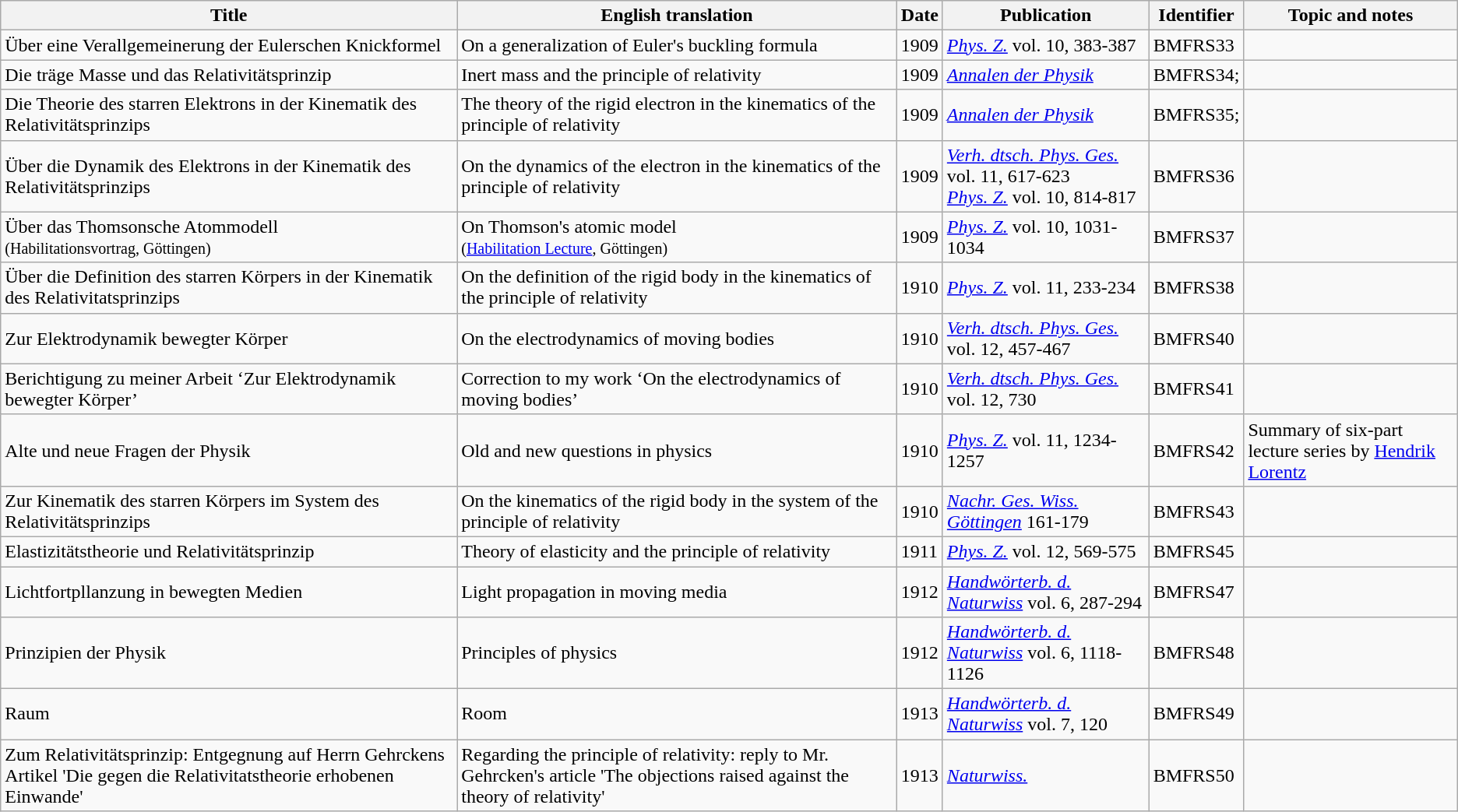<table class="wikitable sortable" width="auto" style="text-align: left">
<tr>
<th>Title</th>
<th>English translation</th>
<th>Date</th>
<th>Publication</th>
<th>Identifier</th>
<th>Topic and notes</th>
</tr>
<tr>
<td>Über eine Verallgemeinerung der Eulerschen Knickformel</td>
<td>On a generalization of Euler's buckling formula</td>
<td>1909</td>
<td><em><a href='#'>Phys. Z.</a></em> vol. 10, 383-387</td>
<td>BMFRS33</td>
<td></td>
</tr>
<tr>
<td>Die träge Masse und das Relativitätsprinzip</td>
<td>Inert mass and the principle of relativity</td>
<td>1909</td>
<td><em><a href='#'>Annalen der Physik</a></em></td>
<td>BMFRS34; </td>
<td></td>
</tr>
<tr>
<td>Die Theorie des starren Elektrons in der Kinematik des Relativitätsprinzips</td>
<td>The theory of the rigid electron in the kinematics of the principle of relativity</td>
<td>1909</td>
<td><em><a href='#'>Annalen der Physik</a></em></td>
<td>BMFRS35; </td>
<td></td>
</tr>
<tr>
<td>Über die Dynamik des Elektrons in der Kinematik des Relativitätsprinzips</td>
<td>On the dynamics of the electron in the kinematics of the principle of relativity</td>
<td>1909</td>
<td><em><a href='#'>Verh. dtsch. Phys. Ges.</a></em> vol. 11, 617-623<br><em><a href='#'>Phys. Z.</a></em> vol. 10, 814-817 </td>
<td>BMFRS36</td>
<td></td>
</tr>
<tr>
<td>Über das Thomsonsche Atommodell<br><small>(Habilitationsvortrag, Göttingen)</small></td>
<td>On Thomson's atomic model<br><small>(<a href='#'>Habilitation Lecture</a>, Göttingen)</small></td>
<td>1909</td>
<td><em><a href='#'>Phys. Z.</a></em> vol. 10, 1031-1034</td>
<td>BMFRS37</td>
<td></td>
</tr>
<tr>
<td>Über die Definition des starren Körpers in der Kinematik des Relativitatsprinzips</td>
<td>On the definition of the rigid body in the kinematics of the principle of relativity</td>
<td>1910</td>
<td><em><a href='#'>Phys. Z.</a></em> vol. 11, 233-234</td>
<td>BMFRS38</td>
<td></td>
</tr>
<tr>
<td>Zur Elektrodynamik bewegter Körper</td>
<td>On the electrodynamics of moving bodies</td>
<td>1910</td>
<td><em><a href='#'>Verh. dtsch. Phys. Ges.</a></em> vol. 12, 457-467</td>
<td>BMFRS40</td>
<td></td>
</tr>
<tr>
<td>Berichtigung zu meiner Arbeit ‘Zur Elektrodynamik bewegter Körper’</td>
<td>Correction to my work ‘On the electrodynamics of moving bodies’</td>
<td>1910</td>
<td><em><a href='#'>Verh. dtsch. Phys. Ges.</a></em> vol. 12, 730</td>
<td>BMFRS41</td>
<td></td>
</tr>
<tr>
<td>Alte und neue Fragen der Physik</td>
<td>Old and new questions in physics</td>
<td>1910</td>
<td><em><a href='#'>Phys. Z.</a></em> vol. 11, 1234-1257</td>
<td>BMFRS42</td>
<td>Summary of six-part lecture series by <a href='#'>Hendrik Lorentz</a></td>
</tr>
<tr>
<td>Zur Kinematik des starren Körpers im System des Relativitätsprinzips</td>
<td>On the kinematics of the rigid body in the system of the principle of relativity</td>
<td>1910</td>
<td><em><a href='#'>Nachr. Ges. Wiss. Göttingen</a></em> 161-179</td>
<td>BMFRS43</td>
<td></td>
</tr>
<tr>
<td>Elastizitätstheorie und Relativitätsprinzip</td>
<td>Theory of elasticity and the principle of relativity</td>
<td>1911</td>
<td><em><a href='#'>Phys. Z.</a></em> vol. 12, 569-575</td>
<td>BMFRS45</td>
<td></td>
</tr>
<tr>
<td>Lichtfortpllanzung in bewegten Medien</td>
<td>Light propagation in moving media</td>
<td>1912</td>
<td><em><a href='#'>Handwörterb. d. Naturwiss</a></em> vol. 6, 287-294</td>
<td>BMFRS47</td>
<td></td>
</tr>
<tr>
<td>Prinzipien der Physik</td>
<td>Principles of physics</td>
<td>1912</td>
<td><em><a href='#'>Handwörterb. d. Naturwiss</a></em> vol. 6, 1118-1126</td>
<td>BMFRS48</td>
<td></td>
</tr>
<tr>
<td>Raum</td>
<td>Room</td>
<td>1913</td>
<td><em><a href='#'>Handwörterb. d. Naturwiss</a></em> vol. 7, 120</td>
<td>BMFRS49</td>
<td></td>
</tr>
<tr>
<td>Zum Relativitätsprinzip: Entgegnung auf Herrn Gehrckens Artikel 'Die gegen die Relativitatstheorie erhobenen Einwande'</td>
<td>Regarding the principle of relativity: reply to Mr. Gehrcken's article 'The objections raised against the theory of relativity'</td>
<td>1913</td>
<td><em><a href='#'>Naturwiss.</a></em></td>
<td>BMFRS50</td>
<td></td>
</tr>
</table>
